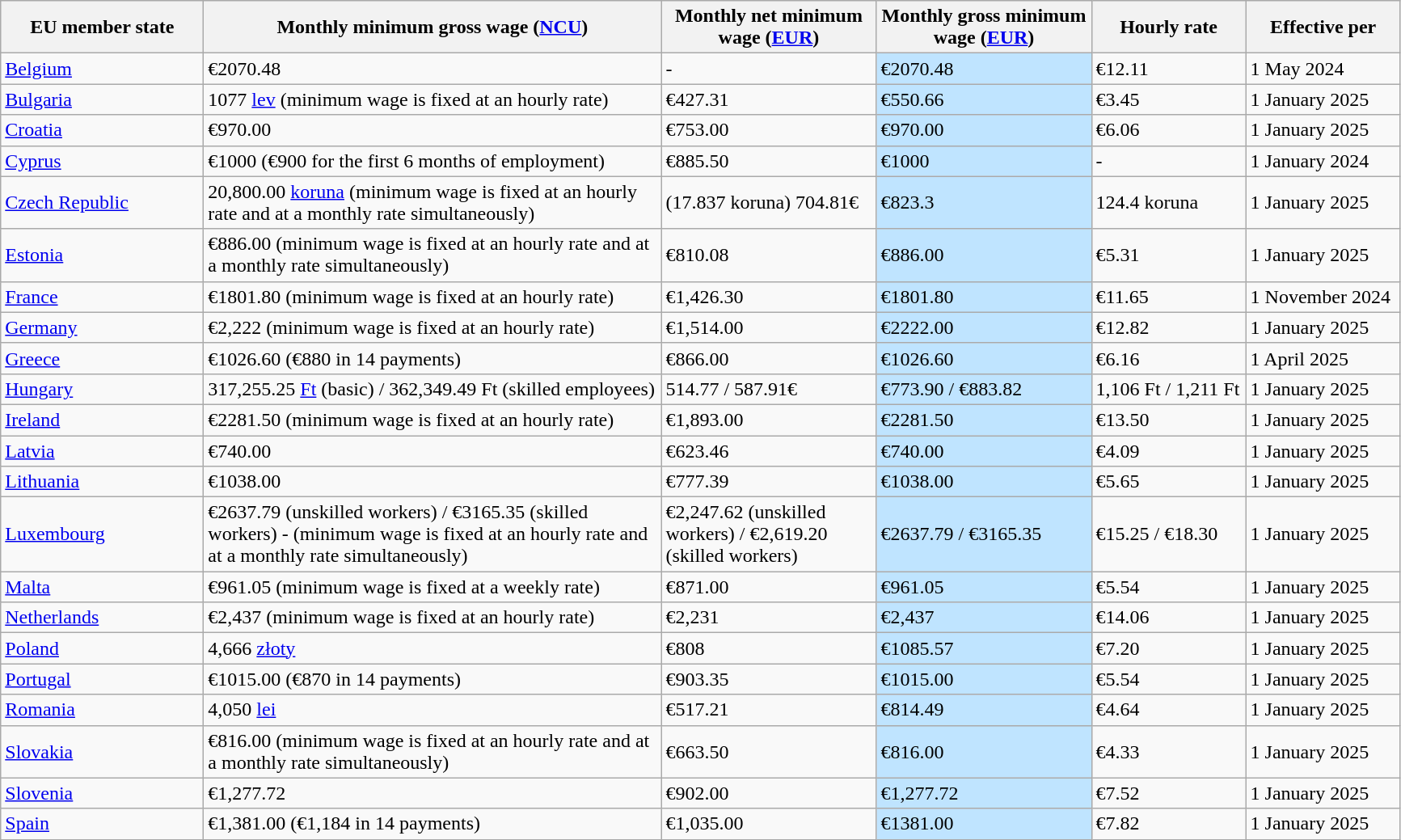<table class="wikitable sortable mw-collapsible">
<tr bgcolor="#efefef">
<th width=160>EU member state</th>
<th width="370" data-sort-type="currency">Monthly minimum gross wage (<a href='#'>NCU</a>)</th>
<th width="170" data-sort-type="currency">Monthly net minimum wage (<a href='#'>EUR</a>)</th>
<th width="170" data-sort-type="currency">Monthly gross minimum wage (<a href='#'>EUR</a>)</th>
<th width="120" data-sort-type="currency">Hourly rate</th>
<th width=120>Effective per</th>
</tr>
<tr style="display:none">
<td>Foo</td>
<td>10</td>
<td></td>
<td>10</td>
</tr>
<tr>
<td>  <a href='#'>Belgium</a></td>
<td>€2070.48</td>
<td>-</td>
<td style="background:#bfe4ff;">€2070.48</td>
<td>€12.11</td>
<td>1 May 2024</td>
</tr>
<tr>
<td> <a href='#'>Bulgaria</a></td>
<td>1077 <a href='#'>lev</a> (minimum wage is fixed at an hourly rate)</td>
<td>€427.31</td>
<td style="background:#bfe4ff;">€550.66</td>
<td>€3.45</td>
<td>1 January 2025</td>
</tr>
<tr>
<td>  <a href='#'>Croatia</a></td>
<td>€970.00</td>
<td>€753.00</td>
<td style="background:#bfe4ff;">€970.00</td>
<td>€6.06</td>
<td>1 January 2025</td>
</tr>
<tr>
<td>   <a href='#'>Cyprus</a></td>
<td>€1000 (€900 for the first 6 months of employment)</td>
<td>€885.50</td>
<td style="background:#bfe4ff;">€1000</td>
<td>-</td>
<td>1 January 2024</td>
</tr>
<tr>
<td> <a href='#'>Czech Republic</a></td>
<td>20,800.00 <a href='#'>koruna</a> (minimum wage is fixed at an hourly rate and at a monthly rate simultaneously)</td>
<td>(17.837 koruna) 704.81€ </td>
<td style="background:#bfe4ff;">€823.3</td>
<td>124.4 koruna</td>
<td>1 January 2025</td>
</tr>
<tr>
<td>  <a href='#'>Estonia</a></td>
<td>€886.00 (minimum wage is fixed at an hourly rate and at a monthly rate simultaneously)</td>
<td>€810.08</td>
<td style="background:#bfe4ff;">€886.00</td>
<td>€5.31</td>
<td>1 January 2025</td>
</tr>
<tr>
<td>  <a href='#'>France</a></td>
<td>€1801.80 (minimum wage is fixed at an hourly rate)</td>
<td>€1,426.30</td>
<td style="background:#bfe4ff;">€1801.80</td>
<td>€11.65</td>
<td>1 November 2024</td>
</tr>
<tr>
<td>  <a href='#'>Germany</a></td>
<td>€2,222 (minimum wage is fixed at an hourly rate)</td>
<td>€1,514.00</td>
<td style="background:#bfe4ff;">€2222.00</td>
<td>€12.82</td>
<td>1 January 2025</td>
</tr>
<tr>
<td>  <a href='#'>Greece</a></td>
<td>€1026.60 (€880 in 14 payments)</td>
<td>€866.00</td>
<td style="background:#bfe4ff;">€1026.60</td>
<td>€6.16</td>
<td>1 April 2025</td>
</tr>
<tr>
<td> <a href='#'>Hungary</a></td>
<td>317,255.25 <a href='#'>Ft</a> (basic) / 362,349.49  Ft (skilled employees)</td>
<td>514.77 / 587.91€ </td>
<td style="background:#bfe4ff;">€773.90 / €883.82</td>
<td>1,106 Ft / 1,211 Ft</td>
<td>1 January 2025</td>
</tr>
<tr>
<td>  <a href='#'>Ireland</a></td>
<td>€2281.50 (minimum wage is fixed at an hourly rate)</td>
<td>€1,893.00</td>
<td style="background:#bfe4ff;">€2281.50</td>
<td>€13.50</td>
<td>1 January 2025</td>
</tr>
<tr>
<td>  <a href='#'>Latvia</a></td>
<td>€740.00</td>
<td>€623.46</td>
<td style="background:#bfe4ff;">€740.00</td>
<td>€4.09</td>
<td>1 January 2025</td>
</tr>
<tr>
<td>  <a href='#'>Lithuania</a></td>
<td>€1038.00</td>
<td>€777.39</td>
<td style="background:#bfe4ff;">€1038.00</td>
<td>€5.65</td>
<td>1 January 2025</td>
</tr>
<tr>
<td>  <a href='#'>Luxembourg</a></td>
<td>€2637.79 (unskilled workers) / €3165.35 (skilled workers) - (minimum wage is fixed at an hourly rate and at a monthly rate simultaneously)</td>
<td>€2,247.62 (unskilled workers) / €2,619.20 (skilled workers)</td>
<td style="background:#bfe4ff;">€2637.79 / €3165.35</td>
<td>€15.25 / €18.30</td>
<td>1 January  2025</td>
</tr>
<tr>
<td>  <a href='#'>Malta</a></td>
<td>€961.05 (minimum wage is fixed at a weekly rate)</td>
<td>€871.00</td>
<td style="background:#bfe4ff;">€961.05</td>
<td>€5.54</td>
<td>1 January 2025</td>
</tr>
<tr>
<td>  <a href='#'>Netherlands</a></td>
<td>€2,437 (minimum wage is fixed at an hourly rate)</td>
<td>€2,231 </td>
<td style="background:#bfe4ff;">€2,437</td>
<td>€14.06</td>
<td>1 January 2025</td>
</tr>
<tr>
<td> <a href='#'>Poland</a></td>
<td>4,666 <a href='#'>złoty</a></td>
<td>€808</td>
<td style="background:#bfe4ff;">€1085.57</td>
<td>€7.20</td>
<td>1 January 2025</td>
</tr>
<tr>
<td>  <a href='#'>Portugal</a></td>
<td>€1015.00 (€870 in 14 payments)</td>
<td>€903.35</td>
<td style="background:#bfe4ff;">€1015.00</td>
<td>€5.54</td>
<td>1 January 2025</td>
</tr>
<tr>
<td> <a href='#'>Romania</a></td>
<td>4,050 <a href='#'>lei</a></td>
<td>€517.21</td>
<td style="background:#bfe4ff;">€814.49</td>
<td>€4.64</td>
<td>1 January 2025</td>
</tr>
<tr>
<td>  <a href='#'>Slovakia</a></td>
<td>€816.00 (minimum wage is fixed at an hourly rate and at a monthly rate simultaneously)</td>
<td>€663.50</td>
<td style="background:#bfe4ff;">€816.00</td>
<td>€4.33</td>
<td>1 January 2025</td>
</tr>
<tr>
<td>  <a href='#'>Slovenia</a></td>
<td>€1,277.72</td>
<td>€902.00</td>
<td style="background:#bfe4ff;">€1,277.72</td>
<td>€7.52</td>
<td>1 January 2025</td>
</tr>
<tr>
<td>  <a href='#'>Spain</a></td>
<td>€1,381.00 (€1,184 in 14 payments)</td>
<td>€1,035.00</td>
<td style="background:#bfe4ff;">€1381.00</td>
<td>€7.82</td>
<td>1 January 2025</td>
</tr>
</table>
